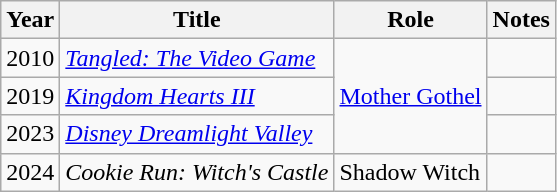<table class="wikitable sortable">
<tr>
<th>Year</th>
<th>Title</th>
<th>Role</th>
<th>Notes</th>
</tr>
<tr>
<td>2010</td>
<td><em><a href='#'>Tangled: The Video Game</a></em></td>
<td rowspan=3><a href='#'>Mother Gothel</a></td>
<td></td>
</tr>
<tr>
<td>2019</td>
<td><em><a href='#'>Kingdom Hearts III</a></em></td>
<td></td>
</tr>
<tr>
<td>2023</td>
<td><em><a href='#'>Disney Dreamlight Valley</a></em></td>
<td></td>
</tr>
<tr>
<td>2024</td>
<td><em>Cookie Run: Witch's Castle</em></td>
<td>Shadow Witch</td>
<td></td>
</tr>
</table>
